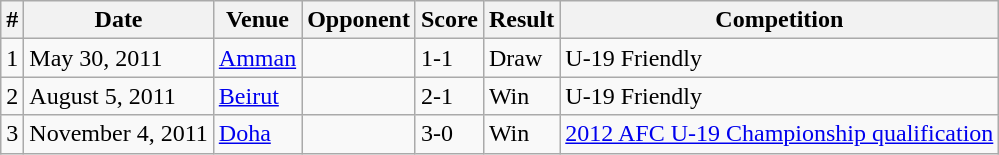<table class="wikitable">
<tr>
<th>#</th>
<th>Date</th>
<th>Venue</th>
<th>Opponent</th>
<th>Score</th>
<th>Result</th>
<th>Competition</th>
</tr>
<tr>
<td>1</td>
<td>May 30, 2011</td>
<td><a href='#'>Amman</a></td>
<td></td>
<td>1-1</td>
<td>Draw</td>
<td>U-19 Friendly</td>
</tr>
<tr>
<td>2</td>
<td>August 5, 2011</td>
<td><a href='#'>Beirut</a></td>
<td></td>
<td>2-1</td>
<td>Win</td>
<td>U-19 Friendly</td>
</tr>
<tr>
<td>3</td>
<td>November 4, 2011</td>
<td><a href='#'>Doha</a></td>
<td></td>
<td>3-0</td>
<td>Win</td>
<td><a href='#'>2012 AFC U-19 Championship qualification</a></td>
</tr>
</table>
